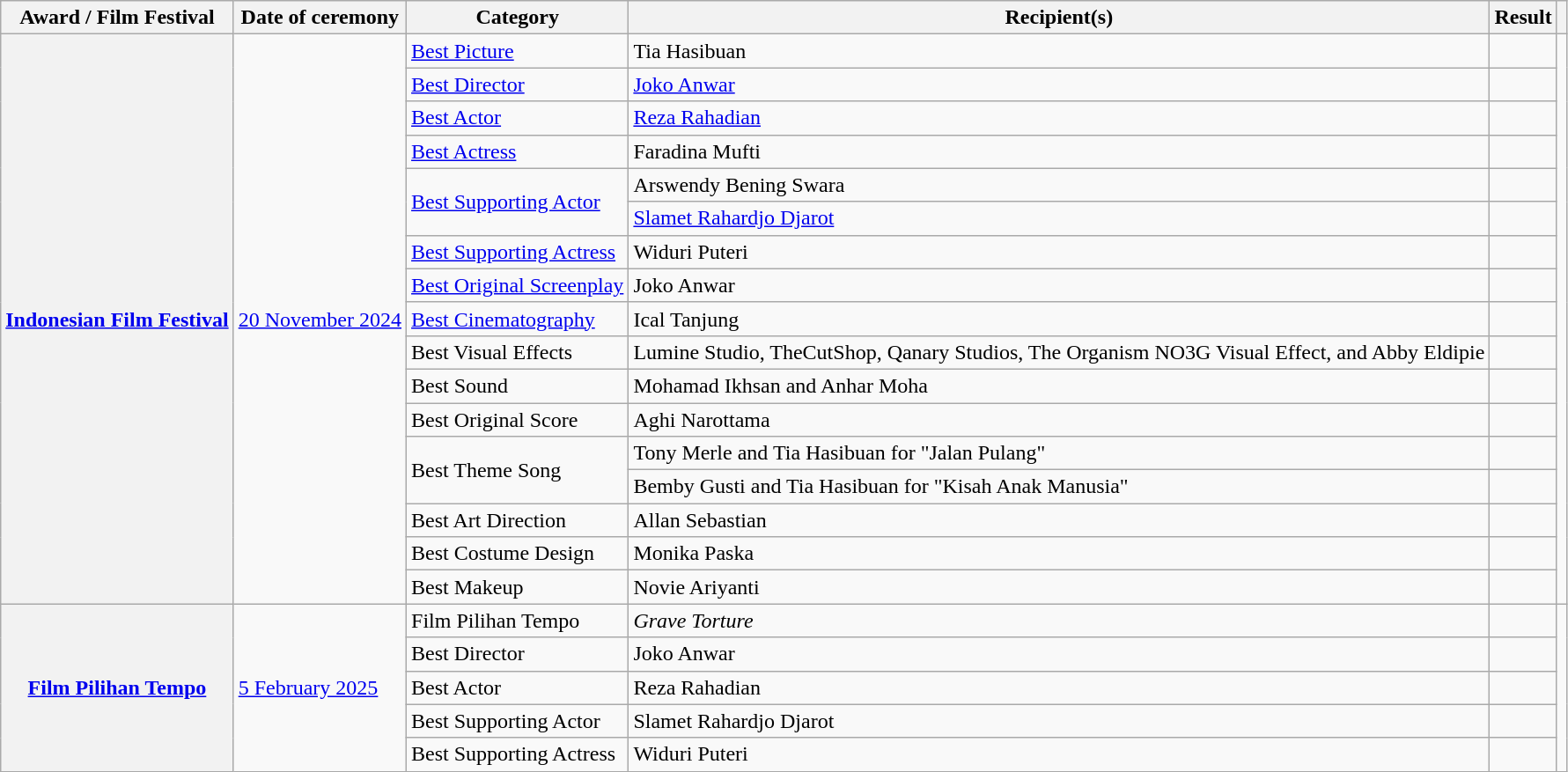<table class="wikitable sortable plainrowheaders">
<tr>
<th scope="col">Award / Film Festival</th>
<th scope="col">Date of ceremony</th>
<th scope="col">Category</th>
<th scope="col">Recipient(s)</th>
<th scope="col">Result</th>
<th scope="col" class="unsortable"></th>
</tr>
<tr>
<th scope="row" rowspan="17"><a href='#'>Indonesian Film Festival</a></th>
<td rowspan="17"><a href='#'>20 November 2024</a></td>
<td><a href='#'>Best Picture</a></td>
<td>Tia Hasibuan</td>
<td></td>
<td align="center" rowspan="17"></td>
</tr>
<tr>
<td><a href='#'>Best Director</a></td>
<td><a href='#'>Joko Anwar</a></td>
<td></td>
</tr>
<tr>
<td><a href='#'>Best Actor</a></td>
<td><a href='#'>Reza Rahadian</a></td>
<td></td>
</tr>
<tr>
<td><a href='#'>Best Actress</a></td>
<td>Faradina Mufti</td>
<td></td>
</tr>
<tr>
<td rowspan="2"><a href='#'>Best Supporting Actor</a></td>
<td>Arswendy Bening Swara</td>
<td></td>
</tr>
<tr>
<td><a href='#'>Slamet Rahardjo Djarot</a></td>
<td></td>
</tr>
<tr>
<td><a href='#'>Best Supporting Actress</a></td>
<td>Widuri Puteri</td>
<td></td>
</tr>
<tr>
<td><a href='#'>Best Original Screenplay</a></td>
<td>Joko Anwar</td>
<td></td>
</tr>
<tr>
<td><a href='#'>Best Cinematography</a></td>
<td>Ical Tanjung</td>
<td></td>
</tr>
<tr>
<td>Best Visual Effects</td>
<td>Lumine Studio, TheCutShop, Qanary Studios, The Organism NO3G Visual Effect, and Abby Eldipie</td>
<td></td>
</tr>
<tr>
<td>Best Sound</td>
<td>Mohamad Ikhsan and Anhar Moha</td>
<td></td>
</tr>
<tr>
<td>Best Original Score</td>
<td>Aghi Narottama</td>
<td></td>
</tr>
<tr>
<td rowspan="2">Best Theme Song</td>
<td>Tony Merle and Tia Hasibuan for "Jalan Pulang"</td>
<td></td>
</tr>
<tr>
<td>Bemby Gusti and Tia Hasibuan for "Kisah Anak Manusia"</td>
<td></td>
</tr>
<tr>
<td>Best Art Direction</td>
<td>Allan Sebastian</td>
<td></td>
</tr>
<tr>
<td>Best Costume Design</td>
<td>Monika Paska</td>
<td></td>
</tr>
<tr>
<td>Best Makeup</td>
<td>Novie Ariyanti</td>
<td></td>
</tr>
<tr>
<th scope="row" rowspan="5"><a href='#'>Film Pilihan Tempo</a></th>
<td rowspan="5"><a href='#'>5 February 2025</a></td>
<td>Film Pilihan Tempo</td>
<td><em>Grave Torture</em></td>
<td></td>
<td align="center" rowspan="5"></td>
</tr>
<tr>
<td>Best Director</td>
<td>Joko Anwar</td>
<td></td>
</tr>
<tr>
<td>Best Actor</td>
<td>Reza Rahadian</td>
<td></td>
</tr>
<tr>
<td>Best Supporting Actor</td>
<td>Slamet Rahardjo Djarot</td>
<td></td>
</tr>
<tr>
<td>Best Supporting Actress</td>
<td>Widuri Puteri</td>
<td></td>
</tr>
</table>
